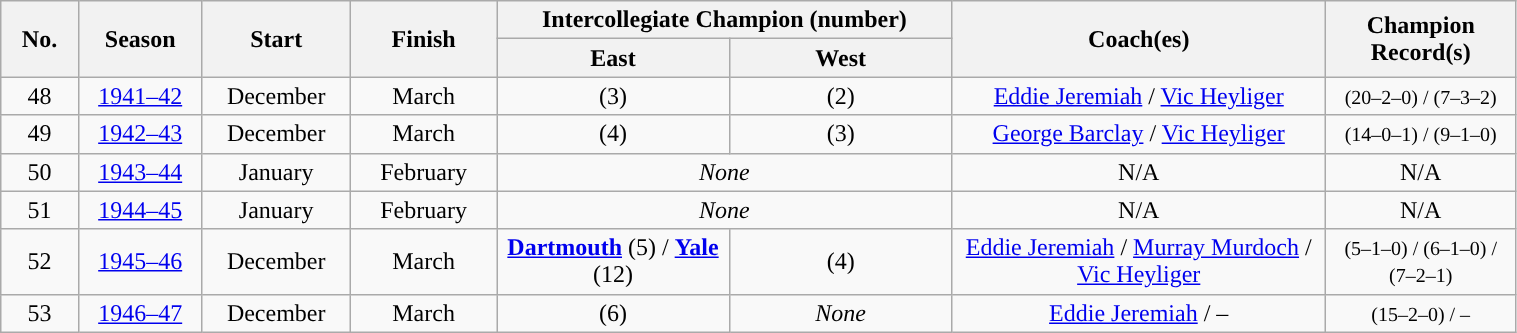<table class="wikitable" width="80%">
<tr>
<th style="width:3em" rowspan=2>No.</th>
<th style="width:5em" rowspan=2>Season</th>
<th style="width:6em" rowspan=2>Start</th>
<th style="width:6em" rowspan=2>Finish</th>
<th style="width:20em" colspan=2>Intercollegiate Champion (number)</th>
<th style="width:17em" rowspan=2>Coach(es)</th>
<th style="width:8em" rowspan=2>Champion Record(s)</th>
</tr>
<tr style="text-align:center;">
<th style="width:10em">East</th>
<th style="width:10em">West</th>
</tr>
<tr style="text-align:center;">
<td>48 </td>
<td><a href='#'>1941–42</a></td>
<td>December</td>
<td>March</td>
<td><strong><a href='#'></a></strong> (3)</td>
<td><strong><a href='#'></a></strong> (2)</td>
<td><a href='#'>Eddie Jeremiah</a> / <a href='#'>Vic Heyliger</a></td>
<td><small>(20–2–0) / (7–3–2)</small></td>
</tr>
<tr style="text-align:center;">
<td>49</td>
<td><a href='#'>1942–43</a></td>
<td>December</td>
<td>March</td>
<td><strong><a href='#'></a></strong> (4)</td>
<td><strong><a href='#'></a></strong> (3)</td>
<td><a href='#'>George Barclay</a>  / <a href='#'>Vic Heyliger</a></td>
<td><small>(14–0–1) / (9–1–0)</small></td>
</tr>
<tr style="text-align:center;">
<td>50</td>
<td><a href='#'>1943–44</a></td>
<td>January</td>
<td>February</td>
<td colspan=2><em>None</em> </td>
<td>N/A</td>
<td>N/A</td>
</tr>
<tr style="text-align:center;">
<td>51</td>
<td><a href='#'>1944–45</a></td>
<td>January</td>
<td>February</td>
<td colspan=2><em>None</em> </td>
<td>N/A</td>
<td>N/A</td>
</tr>
<tr style="text-align:center;">
<td>52</td>
<td><a href='#'>1945–46</a></td>
<td>December</td>
<td>March</td>
<td><strong><a href='#'>Dartmouth</a></strong> (5) / <strong><a href='#'>Yale</a></strong> (12) </td>
<td><strong><a href='#'></a></strong> (4)</td>
<td><a href='#'>Eddie Jeremiah</a> / <a href='#'>Murray Murdoch</a> / <a href='#'>Vic Heyliger</a></td>
<td><small>(5–1–0) / (6–1–0) / (7–2–1)</small></td>
</tr>
<tr style="text-align:center;">
<td>53</td>
<td><a href='#'>1946–47</a></td>
<td>December</td>
<td>March</td>
<td><strong><a href='#'></a></strong> (6)</td>
<td><em>None</em> </td>
<td><a href='#'>Eddie Jeremiah</a> / –</td>
<td><small>(15–2–0) / –</small></td>
</tr>
</table>
